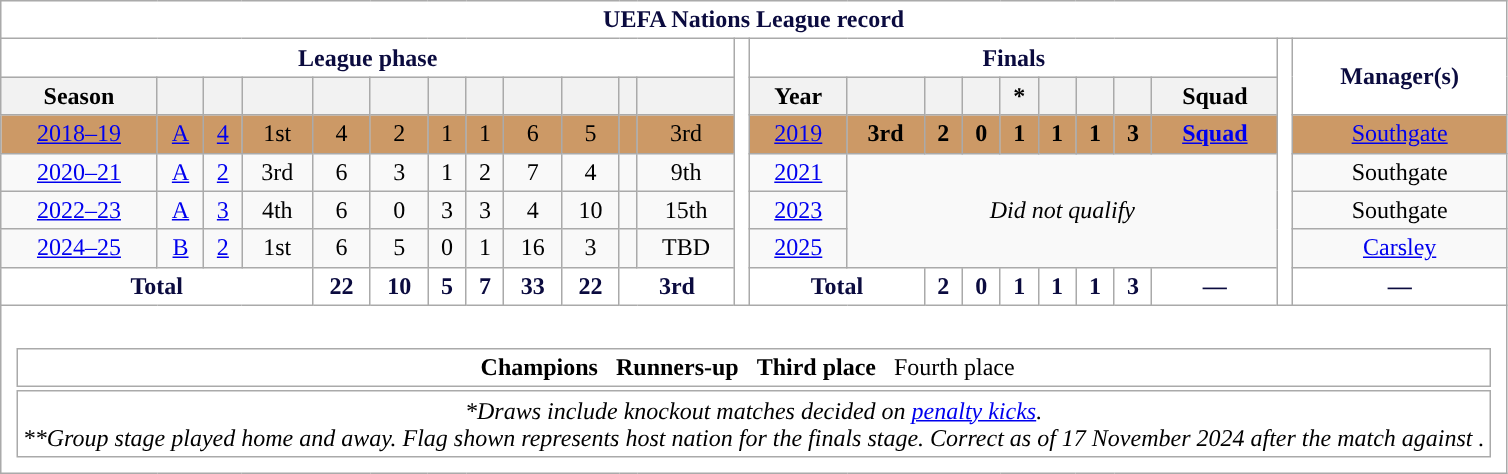<table class="wikitable" style="text-align:center">
<tr>
<th colspan="24" style="background:white; color:#0B0B3F; ">UEFA Nations League record</th>
</tr>
<tr>
<th colspan="12" style="background:white; color:#0B0B3F; ">League phase</th>
<th rowspan="7" style="width:1%;background:white"></th>
<th colspan="9" style="background:white; color:#0B0B3F; ">Finals</th>
<th rowspan="7" style="width:1%;background:white"></th>
<th rowspan="2" style="background:white; color:#0B0B3F; ">Manager(s)</th>
</tr>
<tr>
<th scope="col">Season</th>
<th scope="col"></th>
<th scope="col"></th>
<th scope="col"></th>
<th scope="col"></th>
<th scope="col"></th>
<th scope="col"></th>
<th scope="col"></th>
<th scope="col"></th>
<th scope="col"></th>
<th scope="col"></th>
<th scope="col"></th>
<th scope="col">Year</th>
<th scope="col"></th>
<th scope="col"></th>
<th scope="col"></th>
<th scope="col">*</th>
<th scope="col"></th>
<th scope="col"></th>
<th scope="col"></th>
<th scope="col">Squad</th>
</tr>
<tr style="background:#c96">
<td scope="row"><a href='#'>2018–19</a></td>
<td><a href='#'>A</a></td>
<td><a href='#'>4</a></td>
<td>1st</td>
<td>4</td>
<td>2</td>
<td>1</td>
<td>1</td>
<td>6</td>
<td>5</td>
<td></td>
<td>3rd</td>
<td> <a href='#'>2019</a></td>
<td><strong>3rd</strong></td>
<td><strong>2</strong></td>
<td><strong>0</strong></td>
<td><strong>1</strong></td>
<td><strong>1</strong></td>
<td><strong>1</strong></td>
<td><strong>3</strong></td>
<td><strong><a href='#'>Squad</a></strong></td>
<td><a href='#'>Southgate</a></td>
</tr>
<tr>
<td scope="row"><a href='#'>2020–21</a></td>
<td><a href='#'>A</a></td>
<td><a href='#'>2</a></td>
<td>3rd</td>
<td>6</td>
<td>3</td>
<td>1</td>
<td>2</td>
<td>7</td>
<td>4</td>
<td></td>
<td>9th</td>
<td> <a href='#'>2021</a></td>
<td rowspan="3" colspan="8"><em>Did not qualify</em></td>
<td>Southgate</td>
</tr>
<tr>
<td scope="row"><a href='#'>2022–23</a></td>
<td><a href='#'>A</a></td>
<td><a href='#'>3</a></td>
<td>4th</td>
<td>6</td>
<td>0</td>
<td>3</td>
<td>3</td>
<td>4</td>
<td>10</td>
<td></td>
<td>15th</td>
<td> <a href='#'>2023</a></td>
<td>Southgate</td>
</tr>
<tr>
<td><a href='#'>2024–25</a></td>
<td><a href='#'>B</a></td>
<td><a href='#'>2</a></td>
<td>1st</td>
<td>6</td>
<td>5</td>
<td>0</td>
<td>1</td>
<td>16</td>
<td>3</td>
<td></td>
<td>TBD</td>
<td> <a href='#'>2025</a></td>
<td><a href='#'>Carsley</a></td>
</tr>
<tr>
<th colspan="4" style="background:white; color:#0B0B3F; ">Total</th>
<th style="background:white; color:#0B0B3F; ">22</th>
<th style="background:white; color:#0B0B3F; ">10</th>
<th style="background:white; color:#0B0B3F; ">5</th>
<th style="background:white; color:#0B0B3F; ">7</th>
<th style="background:white; color:#0B0B3F; ">33</th>
<th style="background:white; color:#0B0B3F; ">22</th>
<th colspan="2" style="background:white; color:#0B0B3F; ">3rd</th>
<th colspan="2" style="background:white; color:#0B0B3F; ">Total</th>
<th style="background:white; color:#0B0B3F; ">2</th>
<th style="background:white; color:#0B0B3F; ">0</th>
<th style="background:white; color:#0B0B3F; ">1</th>
<th style="background:white; color:#0B0B3F; ">1</th>
<th style="background:white; color:#0B0B3F; ">1</th>
<th style="background:white; color:#0B0B3F; ">3</th>
<th style="background:white; color:#0B0B3F; ">—</th>
<th style="background:white; color:#0B0B3F; ">—</th>
</tr>
<tr>
<td colspan="99" style="background:white;padding:.5em"><br><table>
<tr>
<td> <strong>Champions</strong>   <strong>Runners-up</strong>   <strong>Third place</strong>   Fourth place  </td>
</tr>
<tr>
<td><em>*Draws include knockout matches decided on <a href='#'>penalty kicks</a>.</em><br><em>**Group stage played home and away. Flag shown represents host nation for the finals stage.</em>
<em>Correct as of 17 November 2024 after the match against .</em></td>
</tr>
</table>
</td>
</tr>
</table>
